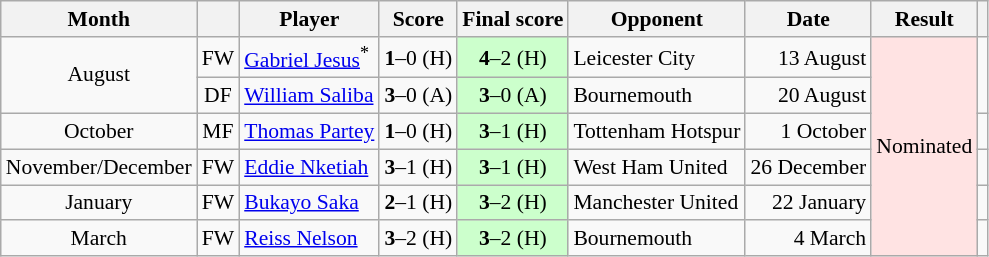<table class="wikitable" style="text-align:center; font-size:90%;">
<tr>
<th>Month</th>
<th></th>
<th>Player</th>
<th>Score</th>
<th>Final score</th>
<th>Opponent</th>
<th>Date</th>
<th>Result</th>
<th></th>
</tr>
<tr>
<td rowspan="2">August</td>
<td>FW</td>
<td style="text-align:left;"> <a href='#'>Gabriel Jesus</a><sup>*</sup></td>
<td><strong>1</strong>–0 (H)</td>
<td style="background:#ccffcc;"><strong>4</strong>–2 (H)</td>
<td style="text-align:left;">Leicester City</td>
<td style="text-align:right;">13 August</td>
<td rowspan="6" style="background:#ffe3e3;">Nominated</td>
<td rowspan="2"></td>
</tr>
<tr>
<td>DF</td>
<td style="text-align:left;"> <a href='#'>William Saliba</a></td>
<td><strong>3</strong>–0 (A)</td>
<td style="background:#ccffcc;"><strong>3</strong>–0 (A)</td>
<td style="text-align:left;">Bournemouth</td>
<td style="text-align:right;">20 August</td>
</tr>
<tr>
<td>October</td>
<td>MF</td>
<td style="text-align:left;"> <a href='#'>Thomas Partey</a></td>
<td><strong>1</strong>–0 (H)</td>
<td style="background:#ccffcc;"><strong>3</strong>–1 (H)</td>
<td style="text-align:left;">Tottenham Hotspur</td>
<td style="text-align:right;">1 October</td>
<td></td>
</tr>
<tr>
<td>November/December</td>
<td>FW</td>
<td style="text-align:left;"> <a href='#'>Eddie Nketiah</a></td>
<td><strong>3</strong>–1 (H)</td>
<td style="background:#ccffcc;"><strong>3</strong>–1 (H)</td>
<td style="text-align:left;">West Ham United</td>
<td style="text-align:right;">26 December</td>
<td></td>
</tr>
<tr>
<td>January</td>
<td>FW</td>
<td style="text-align:left;"> <a href='#'>Bukayo Saka</a></td>
<td><strong>2</strong>–1 (H)</td>
<td style="background:#ccffcc;"><strong>3</strong>–2 (H)</td>
<td style="text-align:left;">Manchester United</td>
<td style="text-align:right;">22 January</td>
<td></td>
</tr>
<tr>
<td>March</td>
<td>FW</td>
<td style="text-align:left;"> <a href='#'>Reiss Nelson</a></td>
<td><strong>3</strong>–2 (H)</td>
<td style="background:#ccffcc;"><strong>3</strong>–2 (H)</td>
<td style="text-align:left;">Bournemouth</td>
<td style="text-align:right;">4 March</td>
<td></td>
</tr>
</table>
